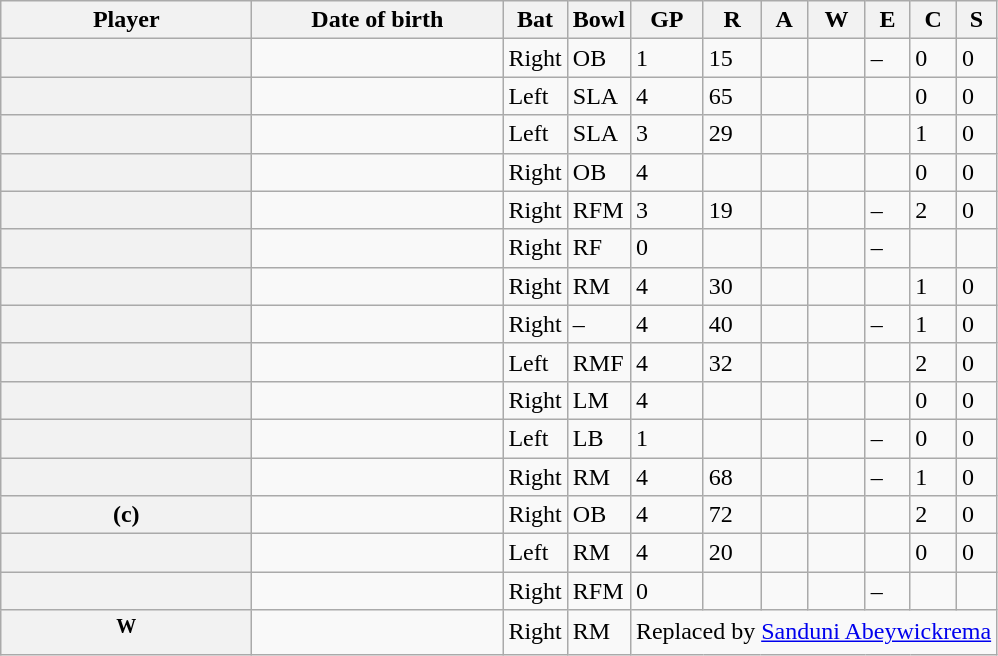<table class="wikitable sortable plainrowheaders">
<tr>
<th scope="col" width="160">Player</th>
<th scope="col" width="160">Date of birth</th>
<th scope="col">Bat</th>
<th scope="col">Bowl</th>
<th scope="col">GP</th>
<th scope="col">R</th>
<th scope="col">A</th>
<th scope="col">W</th>
<th scope="col">E</th>
<th scope="col">C</th>
<th scope="col">S</th>
</tr>
<tr>
<th scope="row"></th>
<td></td>
<td>Right</td>
<td>OB</td>
<td>1</td>
<td>15</td>
<td></td>
<td></td>
<td>–</td>
<td>0</td>
<td>0</td>
</tr>
<tr>
<th scope="row"></th>
<td></td>
<td>Left</td>
<td>SLA</td>
<td>4</td>
<td>65</td>
<td></td>
<td></td>
<td></td>
<td>0</td>
<td>0</td>
</tr>
<tr>
<th scope="row"></th>
<td></td>
<td>Left</td>
<td>SLA</td>
<td>3</td>
<td>29</td>
<td></td>
<td></td>
<td></td>
<td>1</td>
<td>0</td>
</tr>
<tr>
<th scope="row"></th>
<td></td>
<td>Right</td>
<td>OB</td>
<td>4</td>
<td></td>
<td></td>
<td></td>
<td></td>
<td>0</td>
<td>0</td>
</tr>
<tr>
<th scope="row"></th>
<td></td>
<td>Right</td>
<td>RFM</td>
<td>3</td>
<td>19</td>
<td></td>
<td></td>
<td>–</td>
<td>2</td>
<td>0</td>
</tr>
<tr>
<th scope="row"></th>
<td></td>
<td>Right</td>
<td>RF</td>
<td>0</td>
<td></td>
<td></td>
<td></td>
<td>–</td>
<td></td>
<td></td>
</tr>
<tr>
<th scope="row"></th>
<td></td>
<td>Right</td>
<td>RM</td>
<td>4</td>
<td>30</td>
<td></td>
<td></td>
<td></td>
<td>1</td>
<td>0</td>
</tr>
<tr>
<th scope="row"> </th>
<td></td>
<td>Right</td>
<td>–</td>
<td>4</td>
<td>40</td>
<td></td>
<td></td>
<td>–</td>
<td>1</td>
<td>0</td>
</tr>
<tr>
<th scope="row"></th>
<td></td>
<td>Left</td>
<td>RMF</td>
<td>4</td>
<td>32</td>
<td></td>
<td></td>
<td></td>
<td>2</td>
<td>0</td>
</tr>
<tr>
<th scope="row"></th>
<td></td>
<td>Right</td>
<td>LM</td>
<td>4</td>
<td></td>
<td></td>
<td></td>
<td></td>
<td>0</td>
<td>0</td>
</tr>
<tr>
<th scope="row"></th>
<td></td>
<td>Left</td>
<td>LB</td>
<td>1</td>
<td></td>
<td></td>
<td></td>
<td>–</td>
<td>0</td>
<td>0</td>
</tr>
<tr>
<th scope="row"></th>
<td></td>
<td>Right</td>
<td>RM</td>
<td>4</td>
<td>68</td>
<td></td>
<td></td>
<td>–</td>
<td>1</td>
<td>0</td>
</tr>
<tr>
<th scope="row"> (c)</th>
<td></td>
<td>Right</td>
<td>OB</td>
<td>4</td>
<td>72</td>
<td></td>
<td></td>
<td></td>
<td>2</td>
<td>0</td>
</tr>
<tr>
<th scope="row"></th>
<td></td>
<td>Left</td>
<td>RM</td>
<td>4</td>
<td>20</td>
<td></td>
<td></td>
<td></td>
<td>0</td>
<td>0</td>
</tr>
<tr>
<th scope="row"></th>
<td></td>
<td>Right</td>
<td>RFM</td>
<td>0</td>
<td></td>
<td></td>
<td></td>
<td>–</td>
<td></td>
<td></td>
</tr>
<tr class="sortbottom">
<th scope="row"><sup>W</sup></th>
<td></td>
<td>Right</td>
<td>RM</td>
<td colspan="7">Replaced by <a href='#'>Sanduni Abeywickrema</a></td>
</tr>
</table>
